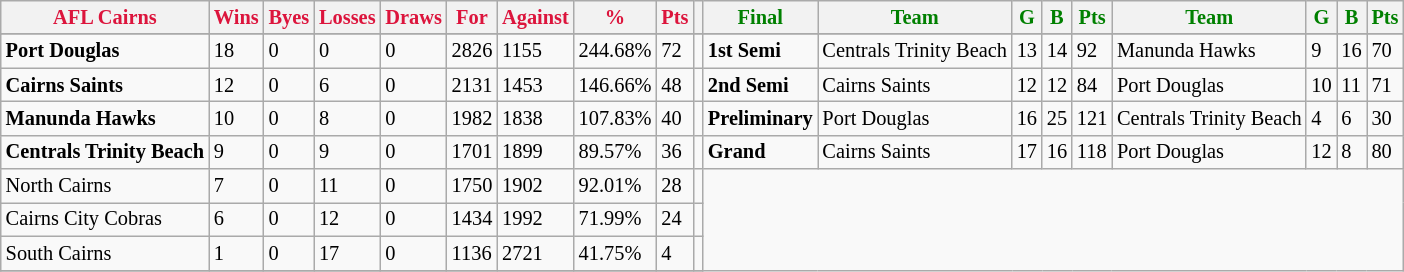<table style="font-size: 85%; text-align: left;" class="wikitable">
<tr>
<th style="color:crimson">AFL Cairns</th>
<th style="color:crimson">Wins</th>
<th style="color:crimson">Byes</th>
<th style="color:crimson">Losses</th>
<th style="color:crimson">Draws</th>
<th style="color:crimson">For</th>
<th style="color:crimson">Against</th>
<th style="color:crimson">%</th>
<th style="color:crimson">Pts</th>
<th></th>
<th style="color:green">Final</th>
<th style="color:green">Team</th>
<th style="color:green">G</th>
<th style="color:green">B</th>
<th style="color:green">Pts</th>
<th style="color:green">Team</th>
<th style="color:green">G</th>
<th style="color:green">B</th>
<th style="color:green">Pts</th>
</tr>
<tr>
</tr>
<tr>
</tr>
<tr>
<td><strong>	Port Douglas	</strong></td>
<td>18</td>
<td>0</td>
<td>0</td>
<td>0</td>
<td>2826</td>
<td>1155</td>
<td>244.68%</td>
<td>72</td>
<td></td>
<td><strong>1st Semi</strong></td>
<td>Centrals Trinity Beach</td>
<td>13</td>
<td>14</td>
<td>92</td>
<td>Manunda Hawks</td>
<td>9</td>
<td>16</td>
<td>70</td>
</tr>
<tr>
<td><strong>	Cairns Saints	</strong></td>
<td>12</td>
<td>0</td>
<td>6</td>
<td>0</td>
<td>2131</td>
<td>1453</td>
<td>146.66%</td>
<td>48</td>
<td></td>
<td><strong>2nd Semi</strong></td>
<td>Cairns Saints</td>
<td>12</td>
<td>12</td>
<td>84</td>
<td>Port Douglas</td>
<td>10</td>
<td>11</td>
<td>71</td>
</tr>
<tr>
<td><strong>	Manunda Hawks	</strong></td>
<td>10</td>
<td>0</td>
<td>8</td>
<td>0</td>
<td>1982</td>
<td>1838</td>
<td>107.83%</td>
<td>40</td>
<td></td>
<td><strong>Preliminary</strong></td>
<td>Port Douglas</td>
<td>16</td>
<td>25</td>
<td>121</td>
<td>Centrals Trinity Beach</td>
<td>4</td>
<td>6</td>
<td>30</td>
</tr>
<tr>
<td><strong>	Centrals Trinity Beach	</strong></td>
<td>9</td>
<td>0</td>
<td>9</td>
<td>0</td>
<td>1701</td>
<td>1899</td>
<td>89.57%</td>
<td>36</td>
<td></td>
<td><strong>Grand</strong></td>
<td>Cairns Saints</td>
<td>17</td>
<td>16</td>
<td>118</td>
<td>Port Douglas</td>
<td>12</td>
<td>8</td>
<td>80</td>
</tr>
<tr>
<td>North Cairns</td>
<td>7</td>
<td>0</td>
<td>11</td>
<td>0</td>
<td>1750</td>
<td>1902</td>
<td>92.01%</td>
<td>28</td>
<td></td>
</tr>
<tr>
<td>Cairns City Cobras</td>
<td>6</td>
<td>0</td>
<td>12</td>
<td>0</td>
<td>1434</td>
<td>1992</td>
<td>71.99%</td>
<td>24</td>
<td></td>
</tr>
<tr>
<td>South Cairns</td>
<td>1</td>
<td>0</td>
<td>17</td>
<td>0</td>
<td>1136</td>
<td>2721</td>
<td>41.75%</td>
<td>4</td>
<td></td>
</tr>
<tr>
</tr>
</table>
